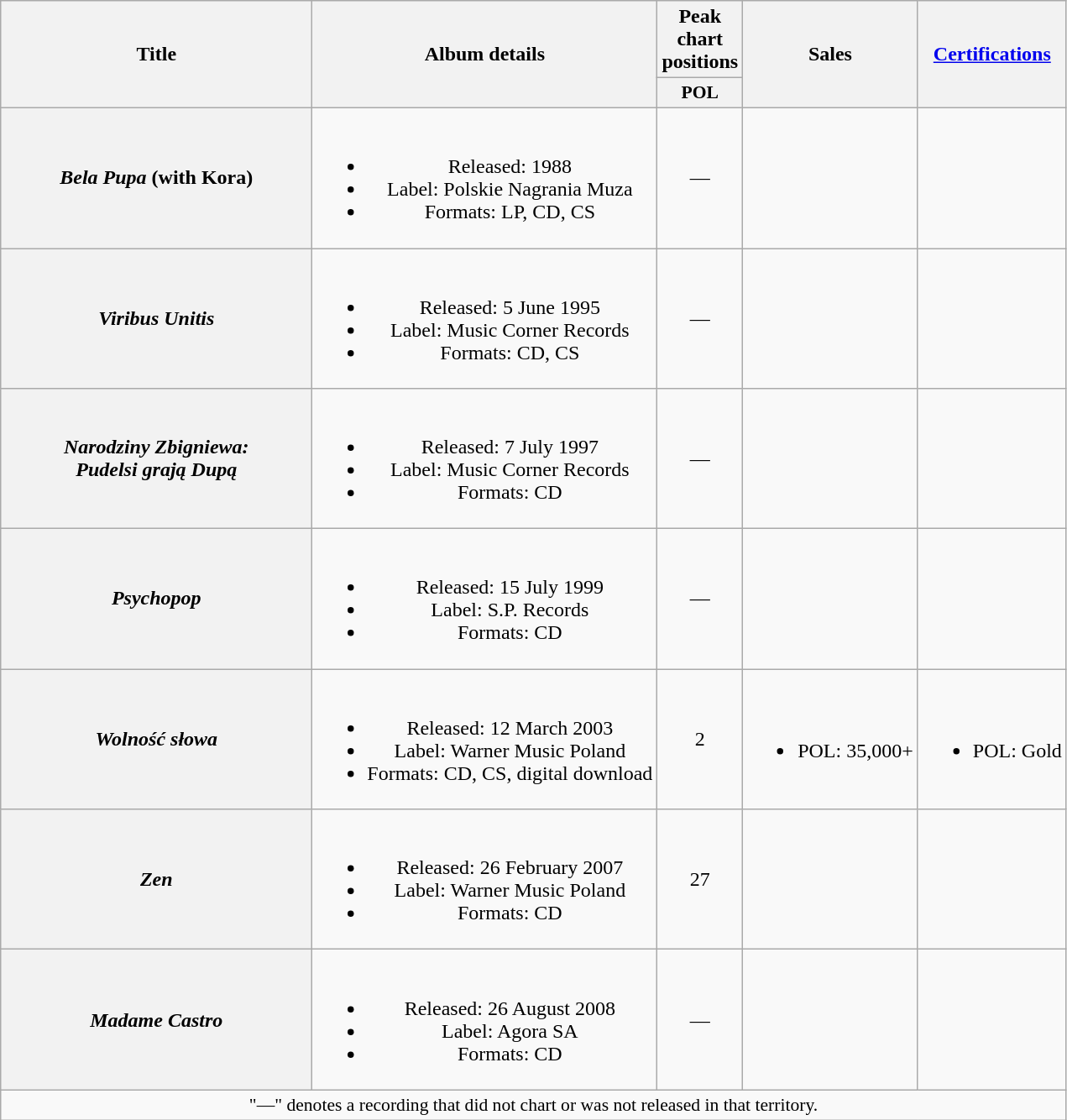<table class="wikitable plainrowheaders" style="text-align:center;">
<tr>
<th scope="col" rowspan="2" style="width:15em;">Title</th>
<th scope="col" rowspan="2">Album details</th>
<th scope="col" colspan="1">Peak chart positions</th>
<th scope="col" rowspan="2">Sales</th>
<th scope="col" rowspan="2"><a href='#'>Certifications</a></th>
</tr>
<tr>
<th scope="col" style="width:3em;font-size:90%;">POL<br></th>
</tr>
<tr>
<th scope="row"><em>Bela Pupa</em> (with Kora)</th>
<td><br><ul><li>Released: 1988</li><li>Label: Polskie Nagrania Muza</li><li>Formats: LP, CD, CS</li></ul></td>
<td>—</td>
<td></td>
<td></td>
</tr>
<tr>
<th scope="row"><em>Viribus Unitis</em></th>
<td><br><ul><li>Released: 5 June 1995</li><li>Label: Music Corner Records</li><li>Formats: CD, CS</li></ul></td>
<td>—</td>
<td></td>
<td></td>
</tr>
<tr>
<th scope="row"><em>Narodziny Zbigniewa:<br>Pudelsi grają Dupą</em></th>
<td><br><ul><li>Released: 7 July 1997</li><li>Label: Music Corner Records</li><li>Formats: CD</li></ul></td>
<td>—</td>
<td></td>
<td></td>
</tr>
<tr>
<th scope="row"><em>Psychopop</em></th>
<td><br><ul><li>Released: 15 July 1999</li><li>Label: S.P. Records</li><li>Formats: CD</li></ul></td>
<td>—</td>
<td></td>
<td></td>
</tr>
<tr>
<th scope="row"><em>Wolność słowa</em></th>
<td><br><ul><li>Released: 12 March 2003</li><li>Label: Warner Music Poland</li><li>Formats: CD, CS, digital download</li></ul></td>
<td>2</td>
<td><br><ul><li>POL: 35,000+</li></ul></td>
<td><br><ul><li>POL: Gold</li></ul></td>
</tr>
<tr>
<th scope="row"><em>Zen</em></th>
<td><br><ul><li>Released: 26 February 2007</li><li>Label: Warner Music Poland</li><li>Formats: CD</li></ul></td>
<td>27</td>
<td></td>
<td></td>
</tr>
<tr>
<th scope="row"><em>Madame Castro</em></th>
<td><br><ul><li>Released: 26 August 2008</li><li>Label: Agora SA</li><li>Formats: CD</li></ul></td>
<td>—</td>
<td></td>
<td></td>
</tr>
<tr>
<td colspan="20" style="font-size:90%">"—" denotes a recording that did not chart or was not released in that territory.</td>
</tr>
</table>
